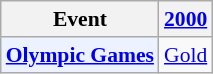<table class="wikitable" style="font-size: 90%; text-align:center">
<tr>
<th>Event</th>
<th><a href='#'>2000</a></th>
</tr>
<tr>
<td bgcolor="#ECF2FF"; align="left"><strong><a href='#'>Olympic Games</a></strong></td>
<td> <a href='#'>Gold</a></td>
</tr>
</table>
